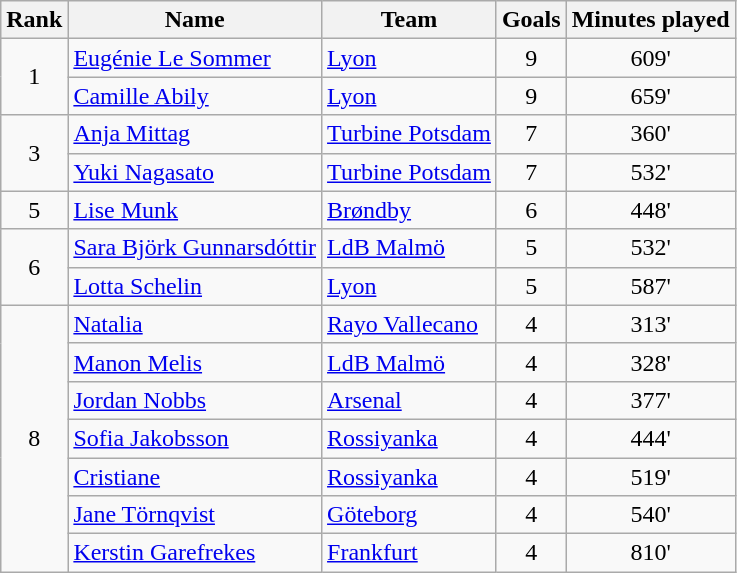<table class="wikitable" style="text-align:center">
<tr>
<th>Rank</th>
<th>Name</th>
<th>Team</th>
<th>Goals</th>
<th>Minutes played</th>
</tr>
<tr>
<td rowspan="2" align=center>1</td>
<td align="left"> <a href='#'>Eugénie Le Sommer</a></td>
<td align="left"> <a href='#'>Lyon</a></td>
<td>9</td>
<td>609'</td>
</tr>
<tr>
<td align="left"> <a href='#'>Camille Abily</a></td>
<td align="left"> <a href='#'>Lyon</a></td>
<td>9</td>
<td>659'</td>
</tr>
<tr>
<td rowspan="2" align=center>3</td>
<td align="left"> <a href='#'>Anja Mittag</a></td>
<td align="left"> <a href='#'>Turbine Potsdam</a></td>
<td>7</td>
<td>360'</td>
</tr>
<tr>
<td align="left"> <a href='#'>Yuki Nagasato</a></td>
<td align="left"> <a href='#'>Turbine Potsdam</a></td>
<td>7</td>
<td>532'</td>
</tr>
<tr>
<td align=center>5</td>
<td align="left"> <a href='#'>Lise Munk</a></td>
<td align="left"> <a href='#'>Brøndby</a></td>
<td>6</td>
<td>448'</td>
</tr>
<tr>
<td rowspan="2" align=center>6</td>
<td align="left"> <a href='#'>Sara Björk Gunnarsdóttir</a></td>
<td align="left"> <a href='#'>LdB Malmö</a></td>
<td>5</td>
<td>532'</td>
</tr>
<tr>
<td align="left"> <a href='#'>Lotta Schelin</a></td>
<td align="left"> <a href='#'>Lyon</a></td>
<td>5</td>
<td>587'</td>
</tr>
<tr>
<td rowspan="7" align=center>8</td>
<td align="left"> <a href='#'>Natalia</a></td>
<td align="left"> <a href='#'>Rayo Vallecano</a></td>
<td>4</td>
<td>313'</td>
</tr>
<tr>
<td align="left"> <a href='#'>Manon Melis</a></td>
<td align="left"> <a href='#'>LdB Malmö</a></td>
<td>4</td>
<td>328'</td>
</tr>
<tr>
<td align="left"> <a href='#'>Jordan Nobbs</a></td>
<td align="left"> <a href='#'>Arsenal</a></td>
<td>4</td>
<td>377'</td>
</tr>
<tr>
<td align="left"> <a href='#'>Sofia Jakobsson</a></td>
<td align="left"> <a href='#'>Rossiyanka</a></td>
<td>4</td>
<td>444'</td>
</tr>
<tr>
<td align="left"> <a href='#'>Cristiane</a></td>
<td align="left"> <a href='#'>Rossiyanka</a></td>
<td>4</td>
<td>519'</td>
</tr>
<tr>
<td align="left"> <a href='#'>Jane Törnqvist</a></td>
<td align="left"> <a href='#'>Göteborg</a></td>
<td>4</td>
<td>540'</td>
</tr>
<tr>
<td align="left"> <a href='#'>Kerstin Garefrekes</a></td>
<td align="left"> <a href='#'>Frankfurt</a></td>
<td>4</td>
<td>810'</td>
</tr>
</table>
